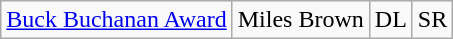<table class="wikitable">
<tr>
<td><a href='#'>Buck Buchanan Award</a></td>
<td>Miles Brown</td>
<td>DL</td>
<td>SR</td>
</tr>
</table>
